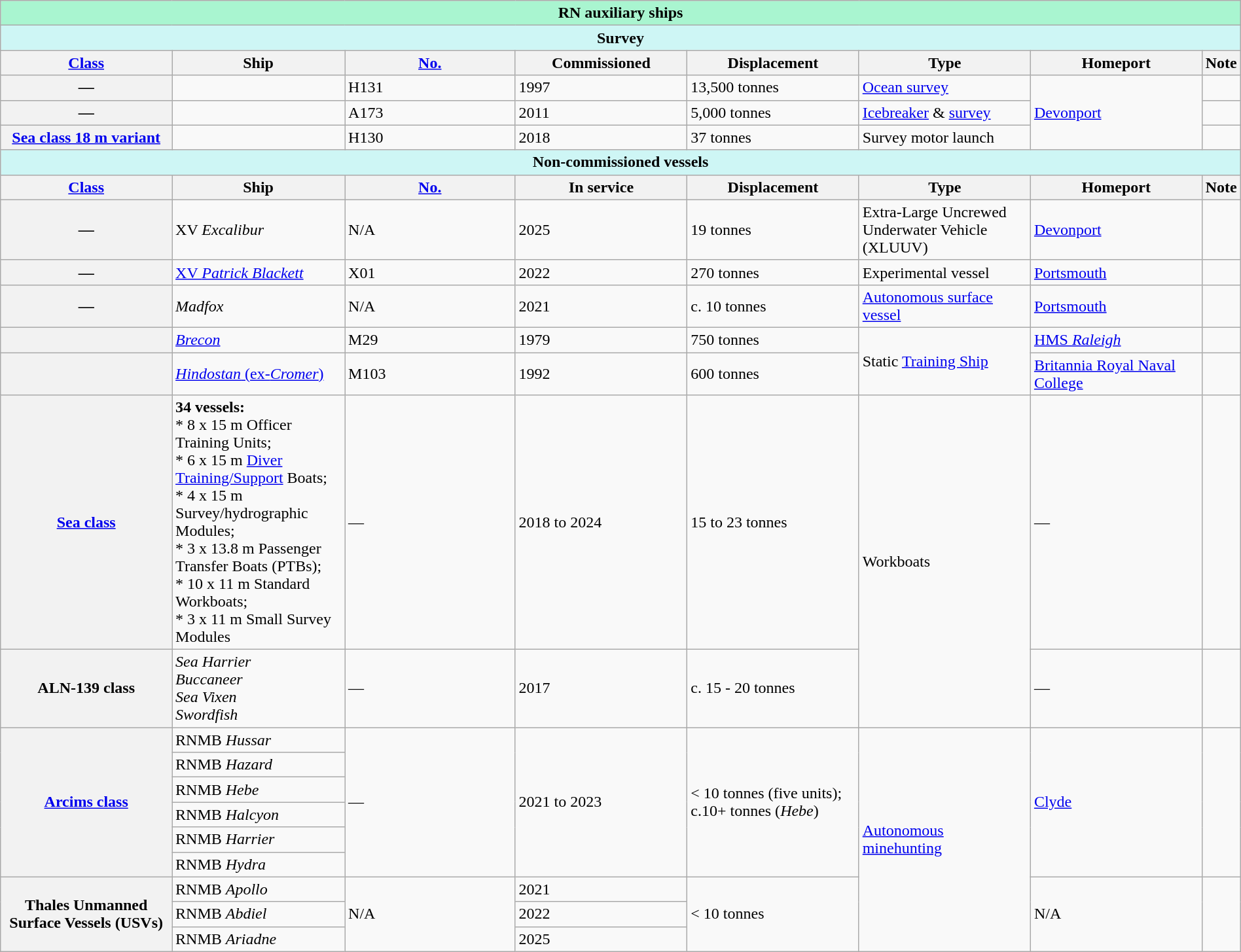<table class="wikitable" style="margin:auto; width:100%;">
<tr>
<th style="align: center; background: #A9F5D0;" colspan="8">RN auxiliary ships</th>
</tr>
<tr>
<th style="align: center; background: #CEF6F5;" colspan="8">Survey</th>
</tr>
<tr>
<th style="text-align:center; width:14%;"><a href='#'>Class</a></th>
<th style="text-align:center; width:14%;">Ship</th>
<th style="text-align:center; width:14%;"><a href='#'>No.</a></th>
<th style="text-align:center; width:14%;">Commissioned</th>
<th style="text-align:center; width:14%;">Displacement</th>
<th style="text-align:center; width:14%;">Type</th>
<th style="text-align:center; width:14%;">Homeport</th>
<th style="text-align:center; width:2%;">Note</th>
</tr>
<tr>
<th rowspan="1">—</th>
<td></td>
<td>H131</td>
<td>1997</td>
<td>13,500 tonnes</td>
<td><a href='#'>Ocean survey</a></td>
<td rowspan="3"><a href='#'>Devonport</a></td>
<td></td>
</tr>
<tr>
<th rowspan="1">—</th>
<td></td>
<td>A173</td>
<td>2011</td>
<td>5,000 tonnes</td>
<td><a href='#'>Icebreaker</a> & <a href='#'>survey</a></td>
<td></td>
</tr>
<tr>
<th rowspan="1"><a href='#'>Sea class 18 m variant</a></th>
<td></td>
<td>H130</td>
<td>2018</td>
<td>37 tonnes</td>
<td>Survey motor launch</td>
<td></td>
</tr>
<tr>
<th style="align: center; background: #CEF6F5;" colspan="8">Non-commissioned vessels</th>
</tr>
<tr>
<th style="text-align:center; width:14%;"><a href='#'>Class</a></th>
<th style="text-align:center; width:14%;">Ship</th>
<th style="text-align:center; width:14%;"><a href='#'>No.</a></th>
<th style="text-align:center; width:14%;">In service</th>
<th style="text-align:center; width:14%;">Displacement</th>
<th style="text-align:center; width:14%;">Type</th>
<th style="text-align:center; width:14%;">Homeport</th>
<th style="text-align:center; width:2%;">Note</th>
</tr>
<tr>
<th rowspan="1">—</th>
<td>XV <em>Excalibur</em></td>
<td>N/A</td>
<td>2025</td>
<td>19 tonnes</td>
<td>Extra-Large Uncrewed Underwater Vehicle (XLUUV)</td>
<td><a href='#'>Devonport</a></td>
<td></td>
</tr>
<tr>
<th rowspan="1">—</th>
<td><a href='#'>XV <em>Patrick Blackett</em></a></td>
<td>X01</td>
<td>2022</td>
<td>270 tonnes</td>
<td>Experimental vessel</td>
<td><a href='#'>Portsmouth</a></td>
<td></td>
</tr>
<tr>
<th rowspan="1">—</th>
<td><em>Madfox</em></td>
<td>N/A</td>
<td>2021</td>
<td>c. 10 tonnes</td>
<td><a href='#'>Autonomous surface vessel</a></td>
<td><a href='#'>Portsmouth</a></td>
<td></td>
</tr>
<tr>
<th></th>
<td><a href='#'><em>Brecon</em></a></td>
<td>M29</td>
<td>1979</td>
<td>750 tonnes</td>
<td rowspan="2">Static <a href='#'>Training Ship</a></td>
<td><a href='#'>HMS <em>Raleigh</em></a></td>
<td></td>
</tr>
<tr>
<th></th>
<td><a href='#'><em>Hindostan</em> (ex-<em>Cromer</em>)</a></td>
<td>M103</td>
<td>1992</td>
<td>600 tonnes</td>
<td><a href='#'>Britannia Royal Naval College</a></td>
<td></td>
</tr>
<tr>
<th rowspan="1"><a href='#'>Sea class</a></th>
<td><strong>34 vessels:</strong> <br> * 8 x 15 m Officer Training Units; <br> * 6 x 15 m <a href='#'>Diver Training/Support</a> Boats; <br> * 4 x 15 m Survey/hydrographic Modules; <br> * 3 x 13.8 m Passenger Transfer Boats (PTBs); <br> * 10 x 11 m Standard Workboats; <br> * 3 x 11 m Small Survey Modules</td>
<td>—</td>
<td>2018 to 2024</td>
<td>15 to 23 tonnes</td>
<td rowspan="2">Workboats</td>
<td>—</td>
<td></td>
</tr>
<tr>
<th rowspan="1">ALN-139 class</th>
<td><em>Sea Harrier</em><br> <em>Buccaneer</em><br> <em>Sea Vixen</em><br> <em>Swordfish</em></td>
<td>—</td>
<td>2017</td>
<td>c. 15 - 20 tonnes</td>
<td>—</td>
<td></td>
</tr>
<tr>
<th rowspan="6"><a href='#'>Arcims class</a></th>
<td>RNMB <em>Hussar</em></td>
<td rowspan="6">—</td>
<td rowspan="6">2021 to 2023</td>
<td rowspan="6">< 10 tonnes (five units); c.10+ tonnes (<em>Hebe</em>)</td>
<td rowspan="9"><a href='#'>Autonomous minehunting</a></td>
<td rowspan="6"><a href='#'>Clyde</a></td>
<td rowspan="6"></td>
</tr>
<tr>
<td>RNMB <em>Hazard</em></td>
</tr>
<tr>
<td>RNMB <em>Hebe</em></td>
</tr>
<tr>
<td>RNMB <em>Halcyon</em></td>
</tr>
<tr>
<td>RNMB <em>Harrier</em></td>
</tr>
<tr>
<td>RNMB <em>Hydra</em></td>
</tr>
<tr>
<th rowspan="3">Thales Unmanned Surface Vessels (USVs)</th>
<td>RNMB <em>Apollo</em></td>
<td rowspan="3">N/A</td>
<td>2021</td>
<td rowspan="3">< 10 tonnes</td>
<td rowspan="3">N/A</td>
<td rowspan="3"></td>
</tr>
<tr>
<td>RNMB <em>Abdiel</em></td>
<td>2022</td>
</tr>
<tr>
<td>RNMB <em>Ariadne</em></td>
<td>2025</td>
</tr>
</table>
